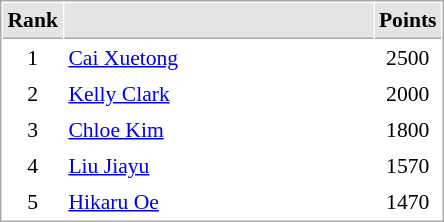<table cellspacing="1" cellpadding="3" style="border:1px solid #aaa; font-size:90%;">
<tr style="background:#e4e4e4;">
<th style="border-bottom:1px solid #aaa; width:10px;">Rank</th>
<th style="border-bottom:1px solid #aaa; width:200px;"></th>
<th style="border-bottom:1px solid #aaa; width:20px;">Points</th>
</tr>
<tr>
<td align=center>1</td>
<td> <a href='#'>Cai Xuetong</a></td>
<td align=center>2500</td>
</tr>
<tr>
<td align=center>2</td>
<td> <a href='#'>Kelly Clark</a></td>
<td align=center>2000</td>
</tr>
<tr>
<td align=center>3</td>
<td> <a href='#'>Chloe Kim</a></td>
<td align=center>1800</td>
</tr>
<tr>
<td align=center>4</td>
<td> <a href='#'>Liu Jiayu</a></td>
<td align=center>1570</td>
</tr>
<tr>
<td align=center>5</td>
<td> <a href='#'>Hikaru Oe</a></td>
<td align=center>1470</td>
</tr>
</table>
